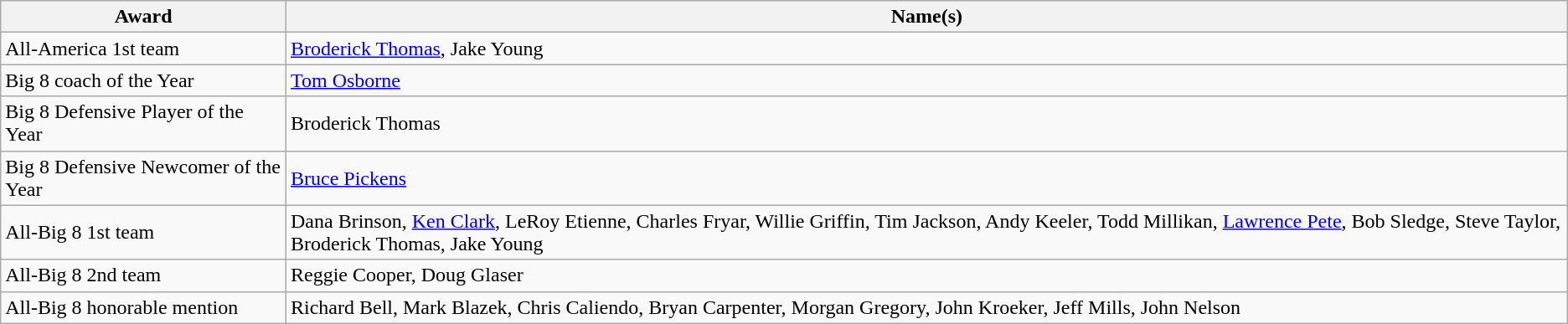<table class="wikitable">
<tr>
<th>Award</th>
<th>Name(s)</th>
</tr>
<tr>
<td>All-America 1st team</td>
<td><a href='#'>Broderick Thomas</a>, Jake Young</td>
</tr>
<tr>
<td>Big 8 coach of the Year</td>
<td><a href='#'>Tom Osborne</a></td>
</tr>
<tr>
<td>Big 8 Defensive Player of the Year</td>
<td>Broderick Thomas</td>
</tr>
<tr>
<td>Big 8 Defensive Newcomer of the Year</td>
<td><a href='#'>Bruce Pickens</a></td>
</tr>
<tr>
<td>All-Big 8 1st team</td>
<td>Dana Brinson, <a href='#'>Ken Clark</a>, LeRoy Etienne, Charles Fryar, Willie Griffin, Tim Jackson, Andy Keeler, Todd Millikan, <a href='#'>Lawrence Pete</a>, Bob Sledge, Steve Taylor, Broderick Thomas, Jake Young</td>
</tr>
<tr>
<td>All-Big 8 2nd team</td>
<td>Reggie Cooper, Doug Glaser</td>
</tr>
<tr>
<td>All-Big 8 honorable mention</td>
<td>Richard Bell, Mark Blazek, Chris Caliendo, Bryan Carpenter, Morgan Gregory, John Kroeker, Jeff Mills, John Nelson</td>
</tr>
</table>
